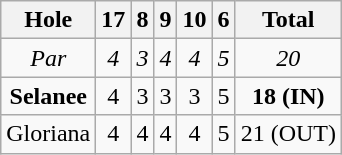<table class="wikitable" style="text-align:center;">
<tr>
<th>Hole</th>
<th>17</th>
<th>8</th>
<th>9</th>
<th>10</th>
<th>6</th>
<th>Total</th>
</tr>
<tr>
<td><em>Par</em></td>
<td><em>4</em></td>
<td><em>3</em></td>
<td><em>4</em></td>
<td><em>4</em></td>
<td><em>5</em></td>
<td><em>20</em></td>
</tr>
<tr>
<td><strong>Selanee</strong></td>
<td>4</td>
<td>3</td>
<td>3</td>
<td>3</td>
<td>5</td>
<td><strong>18 (IN)</strong></td>
</tr>
<tr>
<td>Gloriana</td>
<td>4</td>
<td>4</td>
<td>4</td>
<td>4</td>
<td>5</td>
<td>21 (OUT)</td>
</tr>
</table>
